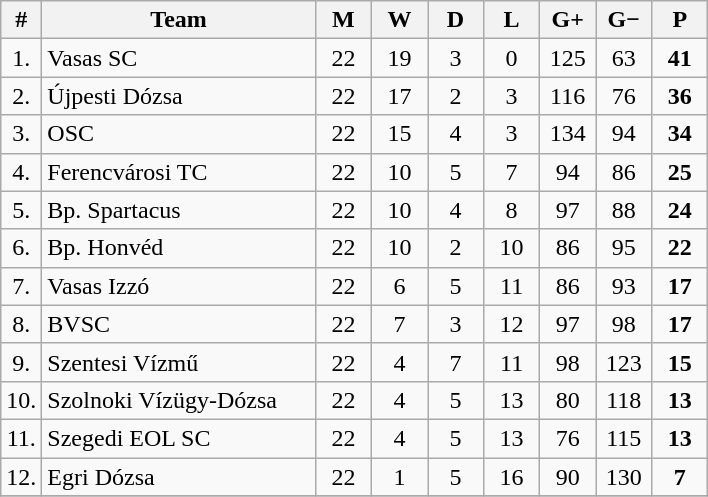<table class="wikitable" style="text-align: center;">
<tr>
<th width="15">#</th>
<th width="175">Team</th>
<th width="30">M</th>
<th width="30">W</th>
<th width="30">D</th>
<th width="30">L</th>
<th width="30">G+</th>
<th width="30">G−</th>
<th width="30">P</th>
</tr>
<tr>
<td>1.</td>
<td align="left">Vasas SC</td>
<td>22</td>
<td>19</td>
<td>3</td>
<td>0</td>
<td>125</td>
<td>63</td>
<td><strong>41</strong></td>
</tr>
<tr>
<td>2.</td>
<td align="left">Újpesti Dózsa</td>
<td>22</td>
<td>17</td>
<td>2</td>
<td>3</td>
<td>116</td>
<td>76</td>
<td><strong>36</strong></td>
</tr>
<tr>
<td>3.</td>
<td align="left">OSC</td>
<td>22</td>
<td>15</td>
<td>4</td>
<td>3</td>
<td>134</td>
<td>94</td>
<td><strong>34</strong></td>
</tr>
<tr>
<td>4.</td>
<td align="left">Ferencvárosi TC</td>
<td>22</td>
<td>10</td>
<td>5</td>
<td>7</td>
<td>94</td>
<td>86</td>
<td><strong>25</strong></td>
</tr>
<tr>
<td>5.</td>
<td align="left">Bp. Spartacus</td>
<td>22</td>
<td>10</td>
<td>4</td>
<td>8</td>
<td>97</td>
<td>88</td>
<td><strong>24</strong></td>
</tr>
<tr>
<td>6.</td>
<td align="left">Bp. Honvéd</td>
<td>22</td>
<td>10</td>
<td>2</td>
<td>10</td>
<td>86</td>
<td>95</td>
<td><strong>22</strong></td>
</tr>
<tr>
<td>7.</td>
<td align="left">Vasas Izzó</td>
<td>22</td>
<td>6</td>
<td>5</td>
<td>11</td>
<td>86</td>
<td>93</td>
<td><strong>17</strong></td>
</tr>
<tr>
<td>8.</td>
<td align="left">BVSC</td>
<td>22</td>
<td>7</td>
<td>3</td>
<td>12</td>
<td>97</td>
<td>98</td>
<td><strong>17</strong></td>
</tr>
<tr>
<td>9.</td>
<td align="left">Szentesi Vízmű</td>
<td>22</td>
<td>4</td>
<td>7</td>
<td>11</td>
<td>98</td>
<td>123</td>
<td><strong>15</strong></td>
</tr>
<tr>
<td>10.</td>
<td align="left">Szolnoki Vízügy-Dózsa</td>
<td>22</td>
<td>4</td>
<td>5</td>
<td>13</td>
<td>80</td>
<td>118</td>
<td><strong>13</strong></td>
</tr>
<tr>
<td>11.</td>
<td align="left">Szegedi EOL SC</td>
<td>22</td>
<td>4</td>
<td>5</td>
<td>13</td>
<td>76</td>
<td>115</td>
<td><strong>13</strong></td>
</tr>
<tr>
<td>12.</td>
<td align="left">Egri Dózsa</td>
<td>22</td>
<td>1</td>
<td>5</td>
<td>16</td>
<td>90</td>
<td>130</td>
<td><strong>7</strong></td>
</tr>
<tr>
</tr>
</table>
